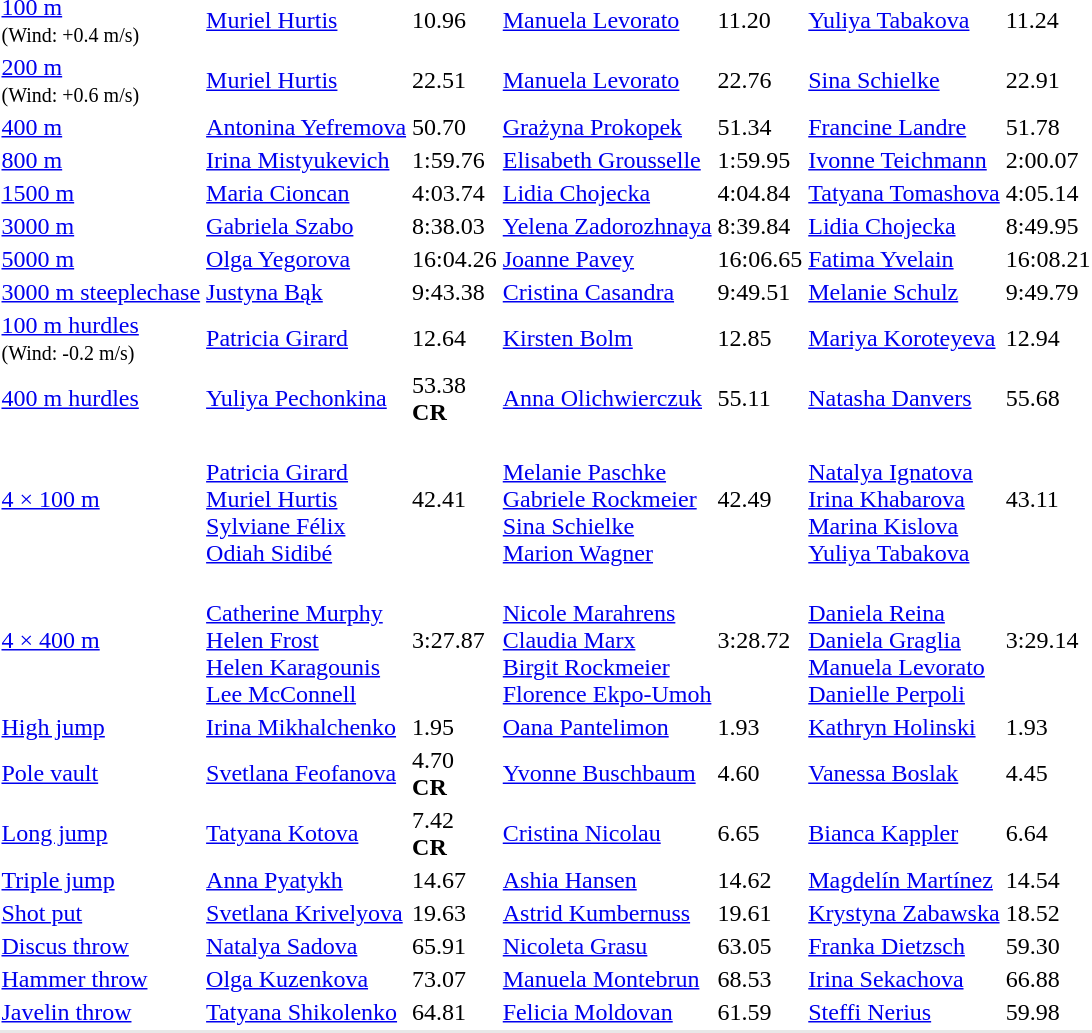<table>
<tr>
<td><a href='#'>100 m</a><br><small>(Wind: +0.4 m/s)</small></td>
<td><a href='#'>Muriel Hurtis</a><br></td>
<td>10.96</td>
<td><a href='#'>Manuela Levorato</a><br></td>
<td>11.20</td>
<td><a href='#'>Yuliya Tabakova</a><br></td>
<td>11.24</td>
</tr>
<tr>
<td><a href='#'>200 m</a><br><small>(Wind: +0.6 m/s)</small></td>
<td><a href='#'>Muriel Hurtis</a><br></td>
<td>22.51</td>
<td><a href='#'>Manuela Levorato</a><br></td>
<td>22.76</td>
<td><a href='#'>Sina Schielke</a><br></td>
<td>22.91</td>
</tr>
<tr>
<td><a href='#'>400 m</a></td>
<td><a href='#'>Antonina Yefremova</a><br></td>
<td>50.70</td>
<td><a href='#'>Grażyna Prokopek</a><br></td>
<td>51.34</td>
<td><a href='#'>Francine Landre</a><br></td>
<td>51.78</td>
</tr>
<tr>
<td><a href='#'>800 m</a></td>
<td><a href='#'>Irina Mistyukevich</a><br></td>
<td>1:59.76</td>
<td><a href='#'>Elisabeth Grousselle</a><br></td>
<td>1:59.95</td>
<td><a href='#'>Ivonne Teichmann</a><br></td>
<td>2:00.07</td>
</tr>
<tr>
<td><a href='#'>1500 m</a></td>
<td><a href='#'>Maria Cioncan</a><br></td>
<td>4:03.74</td>
<td><a href='#'>Lidia Chojecka</a><br></td>
<td>4:04.84</td>
<td><a href='#'>Tatyana Tomashova</a><br></td>
<td>4:05.14</td>
</tr>
<tr>
<td><a href='#'>3000 m</a></td>
<td><a href='#'>Gabriela Szabo</a><br></td>
<td>8:38.03</td>
<td><a href='#'>Yelena Zadorozhnaya</a><br></td>
<td>8:39.84</td>
<td><a href='#'>Lidia Chojecka</a><br></td>
<td>8:49.95</td>
</tr>
<tr>
<td><a href='#'>5000 m</a></td>
<td><a href='#'>Olga Yegorova</a><br></td>
<td>16:04.26</td>
<td><a href='#'>Joanne Pavey</a><br></td>
<td>16:06.65</td>
<td><a href='#'>Fatima Yvelain</a><br></td>
<td>16:08.21</td>
</tr>
<tr>
<td><a href='#'>3000 m steeplechase</a></td>
<td><a href='#'>Justyna Bąk</a><br></td>
<td>9:43.38</td>
<td><a href='#'>Cristina Casandra</a><br></td>
<td>9:49.51</td>
<td><a href='#'>Melanie Schulz</a><br></td>
<td>9:49.79</td>
</tr>
<tr>
<td><a href='#'>100 m hurdles</a><br><small>(Wind: -0.2 m/s)</small></td>
<td><a href='#'>Patricia Girard</a><br></td>
<td>12.64</td>
<td><a href='#'>Kirsten Bolm</a><br></td>
<td>12.85</td>
<td><a href='#'>Mariya Koroteyeva</a><br></td>
<td>12.94</td>
</tr>
<tr>
<td><a href='#'>400 m hurdles</a></td>
<td><a href='#'>Yuliya Pechonkina</a><br></td>
<td>53.38<br><strong>CR</strong></td>
<td><a href='#'>Anna Olichwierczuk</a><br></td>
<td>55.11</td>
<td><a href='#'>Natasha Danvers</a><br></td>
<td>55.68</td>
</tr>
<tr>
<td><a href='#'>4 × 100 m</a></td>
<td><br><a href='#'>Patricia Girard</a><br><a href='#'>Muriel Hurtis</a><br><a href='#'>Sylviane Félix</a><br><a href='#'>Odiah Sidibé</a></td>
<td>42.41</td>
<td><br><a href='#'>Melanie Paschke</a><br><a href='#'>Gabriele Rockmeier</a><br><a href='#'>Sina Schielke</a><br><a href='#'>Marion Wagner</a></td>
<td>42.49</td>
<td><br><a href='#'>Natalya Ignatova</a><br><a href='#'>Irina Khabarova</a><br><a href='#'>Marina Kislova</a><br><a href='#'>Yuliya Tabakova</a></td>
<td>43.11</td>
</tr>
<tr>
<td><a href='#'>4 × 400 m</a></td>
<td><br><a href='#'>Catherine Murphy</a><br><a href='#'>Helen Frost</a><br><a href='#'>Helen Karagounis</a><br><a href='#'>Lee McConnell</a></td>
<td>3:27.87</td>
<td><br><a href='#'>Nicole Marahrens</a><br><a href='#'>Claudia Marx</a><br><a href='#'>Birgit Rockmeier</a><br><a href='#'>Florence Ekpo-Umoh</a></td>
<td>3:28.72</td>
<td><br><a href='#'>Daniela Reina</a><br><a href='#'>Daniela Graglia</a><br><a href='#'>Manuela Levorato</a><br><a href='#'>Danielle Perpoli</a></td>
<td>3:29.14</td>
</tr>
<tr>
<td><a href='#'>High jump</a></td>
<td><a href='#'>Irina Mikhalchenko</a><br></td>
<td>1.95</td>
<td><a href='#'>Oana Pantelimon</a><br></td>
<td>1.93</td>
<td><a href='#'>Kathryn Holinski</a><br></td>
<td>1.93</td>
</tr>
<tr>
<td><a href='#'>Pole vault</a></td>
<td><a href='#'>Svetlana Feofanova</a><br></td>
<td>4.70<br><strong>CR</strong></td>
<td><a href='#'>Yvonne Buschbaum</a><br></td>
<td>4.60</td>
<td><a href='#'>Vanessa Boslak</a><br></td>
<td>4.45</td>
</tr>
<tr>
<td><a href='#'>Long jump</a></td>
<td><a href='#'>Tatyana Kotova</a><br></td>
<td>7.42<br><strong>CR</strong></td>
<td><a href='#'>Cristina Nicolau</a><br></td>
<td>6.65</td>
<td><a href='#'>Bianca Kappler</a><br></td>
<td>6.64</td>
</tr>
<tr>
<td><a href='#'>Triple jump</a></td>
<td><a href='#'>Anna Pyatykh</a><br></td>
<td>14.67</td>
<td><a href='#'>Ashia Hansen</a><br></td>
<td>14.62</td>
<td><a href='#'>Magdelín Martínez</a><br></td>
<td>14.54</td>
</tr>
<tr>
<td><a href='#'>Shot put</a></td>
<td><a href='#'>Svetlana Krivelyova</a><br></td>
<td>19.63</td>
<td><a href='#'>Astrid Kumbernuss</a><br></td>
<td>19.61</td>
<td><a href='#'>Krystyna Zabawska</a><br></td>
<td>18.52</td>
</tr>
<tr>
<td><a href='#'>Discus throw</a></td>
<td><a href='#'>Natalya Sadova</a><br></td>
<td>65.91</td>
<td><a href='#'>Nicoleta Grasu</a><br></td>
<td>63.05</td>
<td><a href='#'>Franka Dietzsch</a><br></td>
<td>59.30</td>
</tr>
<tr>
<td><a href='#'>Hammer throw</a></td>
<td><a href='#'>Olga Kuzenkova</a><br></td>
<td>73.07</td>
<td><a href='#'>Manuela Montebrun</a><br></td>
<td>68.53</td>
<td><a href='#'>Irina Sekachova</a><br></td>
<td>66.88</td>
</tr>
<tr>
<td><a href='#'>Javelin throw</a></td>
<td><a href='#'>Tatyana Shikolenko</a><br></td>
<td>64.81</td>
<td><a href='#'>Felicia Moldovan</a><br></td>
<td>61.59</td>
<td><a href='#'>Steffi Nerius</a><br></td>
<td>59.98</td>
</tr>
<tr style="background:#e8e8e8;">
<td colspan=7></td>
</tr>
</table>
